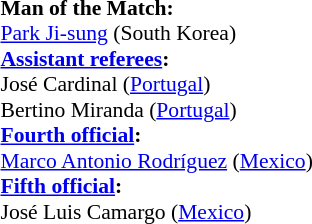<table width=50% style="font-size: 90%">
<tr>
<td><br><strong>Man of the Match:</strong>
<br><a href='#'>Park Ji-sung</a> (South Korea)<br><strong><a href='#'>Assistant referees</a>:</strong>
<br>José Cardinal (<a href='#'>Portugal</a>)
<br>Bertino Miranda (<a href='#'>Portugal</a>)
<br><strong><a href='#'>Fourth official</a>:</strong>
<br><a href='#'>Marco Antonio Rodríguez</a> (<a href='#'>Mexico</a>)
<br><strong><a href='#'>Fifth official</a>:</strong>
<br>José Luis Camargo (<a href='#'>Mexico</a>)</td>
</tr>
</table>
